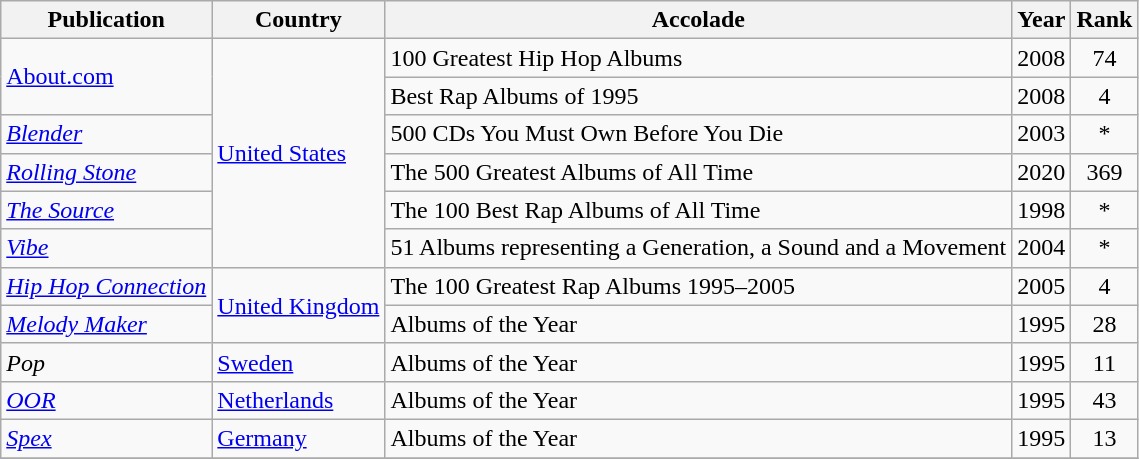<table class="wikitable">
<tr>
<th>Publication</th>
<th>Country</th>
<th>Accolade</th>
<th>Year</th>
<th>Rank</th>
</tr>
<tr>
<td rowspan=2><a href='#'>About.com</a></td>
<td rowspan=6><a href='#'>United States</a></td>
<td>100 Greatest Hip Hop Albums</td>
<td>2008</td>
<td align="center">74</td>
</tr>
<tr>
<td>Best Rap Albums of 1995</td>
<td>2008</td>
<td align="center">4</td>
</tr>
<tr>
<td><em><a href='#'>Blender</a></em></td>
<td>500 CDs You Must Own Before You Die</td>
<td>2003</td>
<td align="center">*</td>
</tr>
<tr>
<td><em><a href='#'>Rolling Stone</a></em></td>
<td>The 500 Greatest Albums of All Time</td>
<td>2020</td>
<td align="center">369</td>
</tr>
<tr>
<td><em><a href='#'>The Source</a></em></td>
<td>The 100 Best Rap Albums of All Time</td>
<td>1998</td>
<td align="center">*</td>
</tr>
<tr>
<td><em><a href='#'>Vibe</a></em></td>
<td>51 Albums representing a Generation, a Sound and a Movement</td>
<td>2004</td>
<td align="center">*</td>
</tr>
<tr>
<td><em><a href='#'>Hip Hop Connection</a></em></td>
<td rowspan=2><a href='#'>United Kingdom</a></td>
<td>The 100 Greatest Rap Albums 1995–2005</td>
<td>2005</td>
<td align="center">4</td>
</tr>
<tr>
<td><em><a href='#'>Melody Maker</a></em></td>
<td>Albums of the Year</td>
<td>1995</td>
<td align="center">28</td>
</tr>
<tr>
<td><em>Pop</em></td>
<td><a href='#'>Sweden</a></td>
<td>Albums of the Year</td>
<td>1995</td>
<td align="center">11</td>
</tr>
<tr>
<td><em><a href='#'>OOR</a></em></td>
<td><a href='#'>Netherlands</a></td>
<td>Albums of the Year</td>
<td>1995</td>
<td align="center">43</td>
</tr>
<tr>
<td><em><a href='#'>Spex</a></em></td>
<td><a href='#'>Germany</a></td>
<td>Albums of the Year</td>
<td>1995</td>
<td align="center">13</td>
</tr>
<tr>
</tr>
</table>
